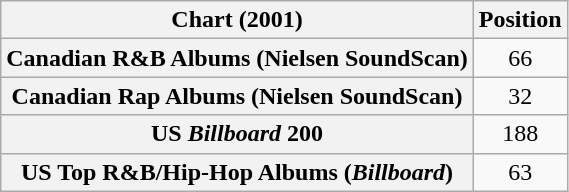<table class="wikitable plainrowheaders" style="text-align:center">
<tr>
<th scope="col">Chart (2001)</th>
<th scope="col">Position</th>
</tr>
<tr>
<th scope="row">Canadian R&B Albums (Nielsen SoundScan)</th>
<td>66</td>
</tr>
<tr>
<th scope="row">Canadian Rap Albums (Nielsen SoundScan)</th>
<td>32</td>
</tr>
<tr>
<th scope="row">US <em>Billboard</em> 200</th>
<td>188</td>
</tr>
<tr>
<th scope="row">US Top R&B/Hip-Hop Albums (<em>Billboard</em>)</th>
<td>63</td>
</tr>
</table>
